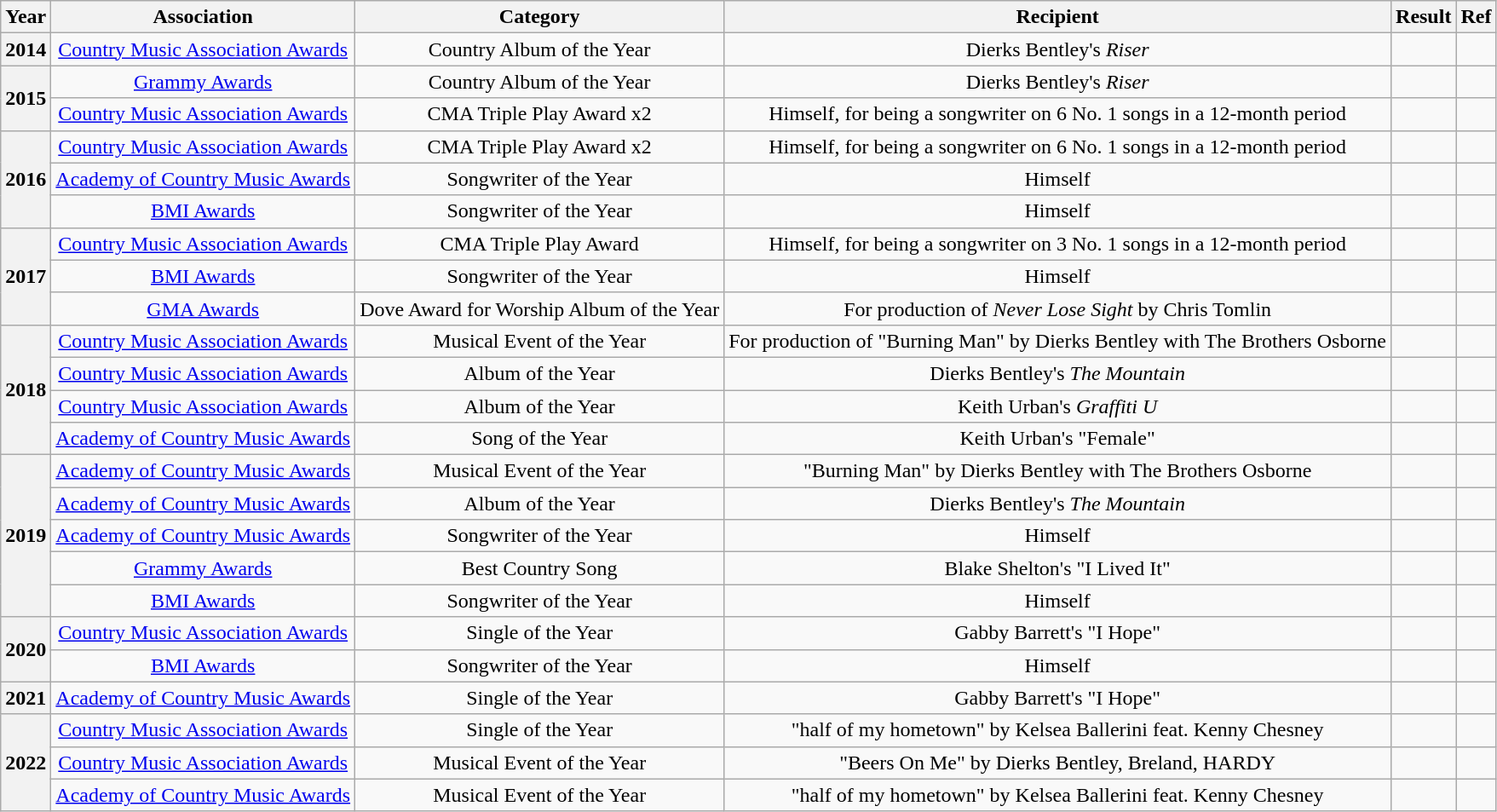<table class="wikitable" style="text-align:center;">
<tr>
<th>Year</th>
<th>Association</th>
<th>Category</th>
<th>Recipient</th>
<th>Result</th>
<th>Ref</th>
</tr>
<tr>
<th rowspan="1">2014</th>
<td><a href='#'>Country Music Association Awards</a></td>
<td>Country Album of the Year</td>
<td>Dierks Bentley's <em>Riser</em></td>
<td></td>
<td></td>
</tr>
<tr>
<th rowspan="2">2015</th>
<td><a href='#'>Grammy Awards</a></td>
<td>Country Album of the Year</td>
<td>Dierks Bentley's <em>Riser</em></td>
<td></td>
<td></td>
</tr>
<tr>
<td><a href='#'>Country Music Association Awards</a></td>
<td>CMA Triple Play Award x2</td>
<td>Himself, for being a songwriter on 6 No. 1 songs in a 12-month period</td>
<td></td>
<td></td>
</tr>
<tr>
<th rowspan="3">2016</th>
<td><a href='#'>Country Music Association Awards</a></td>
<td>CMA Triple Play Award x2</td>
<td>Himself, for being a songwriter on 6 No. 1 songs in a 12-month period</td>
<td></td>
<td></td>
</tr>
<tr>
<td><a href='#'>Academy of Country Music Awards</a></td>
<td>Songwriter of the Year</td>
<td>Himself</td>
<td></td>
<td></td>
</tr>
<tr>
<td><a href='#'>BMI Awards</a></td>
<td>Songwriter of the Year</td>
<td>Himself</td>
<td></td>
<td></td>
</tr>
<tr>
<th rowspan="3">2017</th>
<td><a href='#'>Country Music Association Awards</a></td>
<td>CMA Triple Play Award</td>
<td>Himself, for being a songwriter on 3 No. 1 songs in a 12-month period</td>
<td></td>
<td></td>
</tr>
<tr>
<td><a href='#'>BMI Awards</a></td>
<td>Songwriter of the Year</td>
<td>Himself</td>
<td></td>
<td></td>
</tr>
<tr>
<td><a href='#'>GMA Awards</a></td>
<td>Dove Award for Worship Album of the Year</td>
<td>For production of <em>Never Lose Sight</em> by Chris Tomlin</td>
<td></td>
<td></td>
</tr>
<tr>
<th rowspan="4">2018</th>
<td><a href='#'>Country Music Association Awards</a></td>
<td>Musical Event of the Year</td>
<td>For production of "Burning Man" by Dierks Bentley with The Brothers Osborne</td>
<td></td>
<td></td>
</tr>
<tr>
<td><a href='#'>Country Music Association Awards</a></td>
<td>Album of the Year</td>
<td>Dierks Bentley's <em>The Mountain</em></td>
<td></td>
<td></td>
</tr>
<tr>
<td><a href='#'>Country Music Association Awards</a></td>
<td>Album of the Year</td>
<td>Keith Urban's <em>Graffiti U</em></td>
<td></td>
<td></td>
</tr>
<tr>
<td><a href='#'>Academy of Country Music Awards</a></td>
<td>Song of the Year</td>
<td>Keith Urban's "Female"</td>
<td></td>
<td></td>
</tr>
<tr>
<th rowspan="5">2019</th>
<td><a href='#'>Academy of Country Music Awards</a></td>
<td>Musical Event of the Year</td>
<td>"Burning Man" by Dierks Bentley with The Brothers Osborne</td>
<td></td>
<td></td>
</tr>
<tr>
<td><a href='#'>Academy of Country Music Awards</a></td>
<td>Album of the Year</td>
<td>Dierks Bentley's <em>The Mountain</em></td>
<td></td>
<td></td>
</tr>
<tr>
<td><a href='#'>Academy of Country Music Awards</a></td>
<td>Songwriter of the Year</td>
<td>Himself</td>
<td></td>
<td></td>
</tr>
<tr>
<td><a href='#'>Grammy Awards</a></td>
<td>Best Country Song</td>
<td>Blake Shelton's "I Lived It"</td>
<td></td>
<td></td>
</tr>
<tr>
<td><a href='#'>BMI Awards</a></td>
<td>Songwriter of the Year</td>
<td>Himself</td>
<td></td>
<td></td>
</tr>
<tr>
<th rowspan="2">2020</th>
<td><a href='#'>Country Music Association Awards</a></td>
<td>Single of the Year</td>
<td Gabby Barrett's "I Hope">Gabby Barrett's "I Hope"</td>
<td></td>
<td></td>
</tr>
<tr>
<td><a href='#'>BMI Awards</a></td>
<td>Songwriter of the Year</td>
<td Himself>Himself</td>
<td></td>
<td></td>
</tr>
<tr>
<th>2021</th>
<td><a href='#'>Academy of Country Music Awards</a></td>
<td>Single of the Year</td>
<td>Gabby Barrett's "I Hope"</td>
<td></td>
<td></td>
</tr>
<tr>
<th rowspan="3">2022</th>
<td><a href='#'>Country Music Association Awards</a></td>
<td>Single of the Year</td>
<td>"half of my hometown" by Kelsea Ballerini feat. Kenny Chesney</td>
<td></td>
<td></td>
</tr>
<tr>
<td><a href='#'>Country Music Association Awards</a></td>
<td>Musical Event of the Year</td>
<td>"Beers On Me" by Dierks Bentley, Breland, HARDY</td>
<td></td>
<td></td>
</tr>
<tr>
<td><a href='#'>Academy of Country Music Awards</a></td>
<td>Musical Event of the Year</td>
<td>"half of my hometown" by Kelsea Ballerini feat. Kenny Chesney</td>
<td></td>
<td></td>
</tr>
</table>
